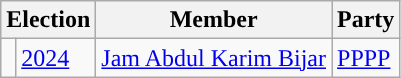<table class="wikitable">
<tr>
<th colspan="2">Election</th>
<th>Member</th>
<th>Party</th>
</tr>
<tr>
<td style="background-color: "></td>
<td><a href='#'>2024</a></td>
<td><a href='#'>Jam Abdul Karim Bijar</a></td>
<td><a href='#'>PPPP</a></td>
</tr>
</table>
